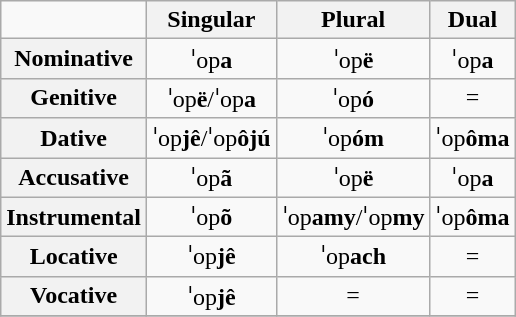<table class="wikitable" style="text-align:center">
<tr>
<td></td>
<th>Singular</th>
<th>Plural</th>
<th>Dual</th>
</tr>
<tr>
<th>Nominative</th>
<td>ˈop<strong>a</strong></td>
<td>ˈop<strong>ë</strong></td>
<td>ˈop<strong>a</strong></td>
</tr>
<tr>
<th>Genitive</th>
<td>ˈop<strong>ë</strong>/ˈop<strong>a</strong></td>
<td>ˈop<strong>ó</strong></td>
<td>= </td>
</tr>
<tr>
<th>Dative</th>
<td>ˈop<strong>jê</strong>/ˈop<strong>ôjú</strong></td>
<td>ˈop<strong>óm</strong></td>
<td>ˈop<strong>ôma</strong></td>
</tr>
<tr>
<th>Accusative</th>
<td>ˈop<strong>ã</strong></td>
<td>ˈop<strong>ë</strong></td>
<td>ˈop<strong>a</strong></td>
</tr>
<tr>
<th>Instrumental</th>
<td>ˈop<strong>õ</strong></td>
<td>ˈop<strong>amy</strong>/ˈop<strong>my</strong></td>
<td>ˈop<strong>ôma</strong></td>
</tr>
<tr>
<th>Locative</th>
<td>ˈop<strong>jê</strong></td>
<td>ˈop<strong>ach</strong></td>
<td>= </td>
</tr>
<tr>
<th>Vocative</th>
<td>ˈop<strong>jê</strong></td>
<td>= </td>
<td>= </td>
</tr>
<tr>
</tr>
</table>
